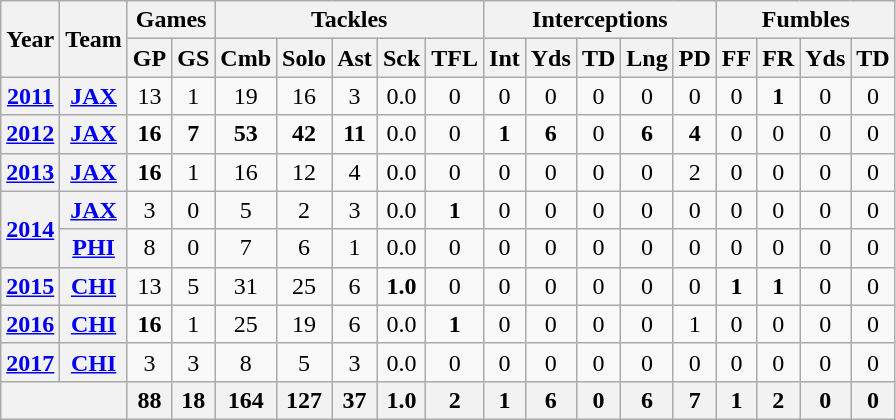<table class="wikitable" style="text-align:center">
<tr>
<th rowspan="2">Year</th>
<th rowspan="2">Team</th>
<th colspan="2">Games</th>
<th colspan="5">Tackles</th>
<th colspan="5">Interceptions</th>
<th colspan="4">Fumbles</th>
</tr>
<tr>
<th>GP</th>
<th>GS</th>
<th>Cmb</th>
<th>Solo</th>
<th>Ast</th>
<th>Sck</th>
<th>TFL</th>
<th>Int</th>
<th>Yds</th>
<th>TD</th>
<th>Lng</th>
<th>PD</th>
<th>FF</th>
<th>FR</th>
<th>Yds</th>
<th>TD</th>
</tr>
<tr>
<th><a href='#'>2011</a></th>
<th><a href='#'>JAX</a></th>
<td>13</td>
<td>1</td>
<td>19</td>
<td>16</td>
<td>3</td>
<td>0.0</td>
<td>0</td>
<td>0</td>
<td>0</td>
<td>0</td>
<td>0</td>
<td>0</td>
<td>0</td>
<td><strong>1</strong></td>
<td>0</td>
<td>0</td>
</tr>
<tr>
<th><a href='#'>2012</a></th>
<th><a href='#'>JAX</a></th>
<td><strong>16</strong></td>
<td><strong>7</strong></td>
<td><strong>53</strong></td>
<td><strong>42</strong></td>
<td><strong>11</strong></td>
<td>0.0</td>
<td>0</td>
<td><strong>1</strong></td>
<td><strong>6</strong></td>
<td>0</td>
<td><strong>6</strong></td>
<td><strong>4</strong></td>
<td>0</td>
<td>0</td>
<td>0</td>
<td>0</td>
</tr>
<tr>
<th><a href='#'>2013</a></th>
<th><a href='#'>JAX</a></th>
<td><strong>16</strong></td>
<td>1</td>
<td>16</td>
<td>12</td>
<td>4</td>
<td>0.0</td>
<td>0</td>
<td>0</td>
<td>0</td>
<td>0</td>
<td>0</td>
<td>2</td>
<td>0</td>
<td>0</td>
<td>0</td>
<td>0</td>
</tr>
<tr>
<th rowspan="2"><a href='#'>2014</a></th>
<th><a href='#'>JAX</a></th>
<td>3</td>
<td>0</td>
<td>5</td>
<td>2</td>
<td>3</td>
<td>0.0</td>
<td><strong>1</strong></td>
<td>0</td>
<td>0</td>
<td>0</td>
<td>0</td>
<td>0</td>
<td>0</td>
<td>0</td>
<td>0</td>
<td>0</td>
</tr>
<tr>
<th><a href='#'>PHI</a></th>
<td>8</td>
<td>0</td>
<td>7</td>
<td>6</td>
<td>1</td>
<td>0.0</td>
<td>0</td>
<td>0</td>
<td>0</td>
<td>0</td>
<td>0</td>
<td>0</td>
<td>0</td>
<td>0</td>
<td>0</td>
<td>0</td>
</tr>
<tr>
<th><a href='#'>2015</a></th>
<th><a href='#'>CHI</a></th>
<td>13</td>
<td>5</td>
<td>31</td>
<td>25</td>
<td>6</td>
<td><strong>1.0</strong></td>
<td>0</td>
<td>0</td>
<td>0</td>
<td>0</td>
<td>0</td>
<td>0</td>
<td><strong>1</strong></td>
<td><strong>1</strong></td>
<td>0</td>
<td>0</td>
</tr>
<tr>
<th><a href='#'>2016</a></th>
<th><a href='#'>CHI</a></th>
<td><strong>16</strong></td>
<td>1</td>
<td>25</td>
<td>19</td>
<td>6</td>
<td>0.0</td>
<td><strong>1</strong></td>
<td>0</td>
<td>0</td>
<td>0</td>
<td>0</td>
<td>1</td>
<td>0</td>
<td>0</td>
<td>0</td>
<td>0</td>
</tr>
<tr>
<th><a href='#'>2017</a></th>
<th><a href='#'>CHI</a></th>
<td>3</td>
<td>3</td>
<td>8</td>
<td>5</td>
<td>3</td>
<td>0.0</td>
<td>0</td>
<td>0</td>
<td>0</td>
<td>0</td>
<td>0</td>
<td>0</td>
<td>0</td>
<td>0</td>
<td>0</td>
<td>0</td>
</tr>
<tr>
<th colspan="2"></th>
<th>88</th>
<th>18</th>
<th>164</th>
<th>127</th>
<th>37</th>
<th>1.0</th>
<th>2</th>
<th>1</th>
<th>6</th>
<th>0</th>
<th>6</th>
<th>7</th>
<th>1</th>
<th>2</th>
<th>0</th>
<th>0</th>
</tr>
</table>
